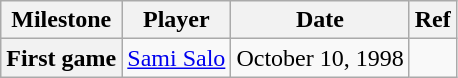<table class="wikitable">
<tr>
<th scope="col">Milestone</th>
<th scope="col">Player</th>
<th scope="col">Date</th>
<th scope="col">Ref</th>
</tr>
<tr>
<th>First game</th>
<td><a href='#'>Sami Salo</a></td>
<td>October 10, 1998</td>
<td></td>
</tr>
</table>
